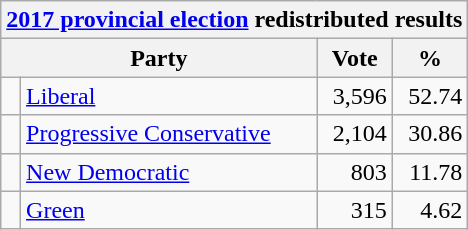<table class="wikitable">
<tr>
<th colspan="4"><a href='#'>2017 provincial election</a> redistributed results</th>
</tr>
<tr>
<th colspan="2">Party</th>
<th>Vote</th>
<th>%</th>
</tr>
<tr>
<td> </td>
<td><a href='#'>Liberal</a></td>
<td align=right>3,596</td>
<td align=right>52.74</td>
</tr>
<tr>
<td> </td>
<td><a href='#'>Progressive Conservative</a></td>
<td align=right>2,104</td>
<td align=right>30.86</td>
</tr>
<tr>
<td> </td>
<td><a href='#'>New Democratic</a></td>
<td align=right>803</td>
<td align=right>11.78</td>
</tr>
<tr>
<td> </td>
<td><a href='#'>Green</a></td>
<td align=right>315</td>
<td align=right>4.62</td>
</tr>
</table>
